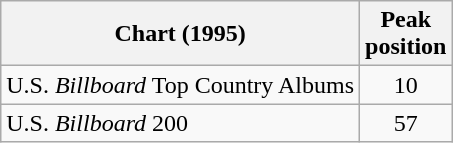<table class="wikitable">
<tr>
<th>Chart (1995)</th>
<th>Peak<br>position</th>
</tr>
<tr>
<td>U.S. <em>Billboard</em> Top Country Albums</td>
<td style="text-align:center;">10</td>
</tr>
<tr>
<td>U.S. <em>Billboard</em> 200</td>
<td style="text-align:center;">57</td>
</tr>
</table>
